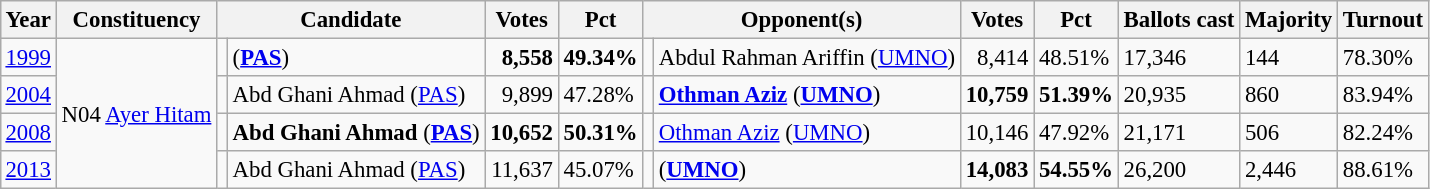<table class="wikitable" style="margin:0.5em ; font-size:95%">
<tr>
<th>Year</th>
<th>Constituency</th>
<th colspan=2>Candidate</th>
<th>Votes</th>
<th>Pct</th>
<th colspan=2>Opponent(s)</th>
<th>Votes</th>
<th>Pct</th>
<th>Ballots cast</th>
<th>Majority</th>
<th>Turnout</th>
</tr>
<tr>
<td><a href='#'>1999</a></td>
<td rowspan=4>N04 <a href='#'>Ayer Hitam</a></td>
<td></td>
<td> (<a href='#'><strong>PAS</strong></a>)</td>
<td align="right"><strong>8,558</strong></td>
<td><strong>49.34%</strong></td>
<td></td>
<td>Abdul Rahman Ariffin (<a href='#'>UMNO</a>)</td>
<td align="right">8,414</td>
<td>48.51%</td>
<td>17,346</td>
<td>144</td>
<td>78.30%</td>
</tr>
<tr>
<td><a href='#'>2004</a></td>
<td></td>
<td>Abd Ghani Ahmad (<a href='#'>PAS</a>)</td>
<td align="right">9,899</td>
<td>47.28%</td>
<td></td>
<td><strong><a href='#'>Othman Aziz</a></strong> (<a href='#'><strong>UMNO</strong></a>)</td>
<td align="right"><strong>10,759</strong></td>
<td><strong>51.39%</strong></td>
<td>20,935</td>
<td>860</td>
<td>83.94%</td>
</tr>
<tr>
<td><a href='#'>2008</a></td>
<td></td>
<td><strong>Abd Ghani Ahmad</strong> (<a href='#'><strong>PAS</strong></a>)</td>
<td align="right"><strong>10,652</strong></td>
<td><strong>50.31%</strong></td>
<td></td>
<td><a href='#'>Othman Aziz</a> (<a href='#'>UMNO</a>)</td>
<td align="right">10,146</td>
<td>47.92%</td>
<td>21,171</td>
<td>506</td>
<td>82.24%</td>
</tr>
<tr>
<td><a href='#'>2013</a></td>
<td></td>
<td>Abd Ghani Ahmad (<a href='#'>PAS</a>)</td>
<td align="right">11,637</td>
<td>45.07%</td>
<td></td>
<td> (<a href='#'><strong>UMNO</strong></a>)</td>
<td align="right"><strong>14,083</strong></td>
<td><strong>54.55%</strong></td>
<td>26,200</td>
<td>2,446</td>
<td>88.61%</td>
</tr>
</table>
